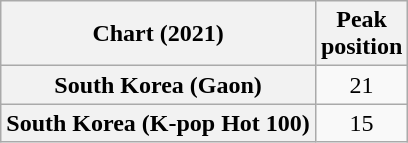<table class="wikitable plainrowheaders" style="text-align:center">
<tr>
<th scope="col">Chart (2021)</th>
<th scope="col">Peak<br>position</th>
</tr>
<tr>
<th scope="row">South Korea (Gaon)</th>
<td>21</td>
</tr>
<tr>
<th scope="row">South Korea (K-pop Hot 100)</th>
<td>15</td>
</tr>
</table>
